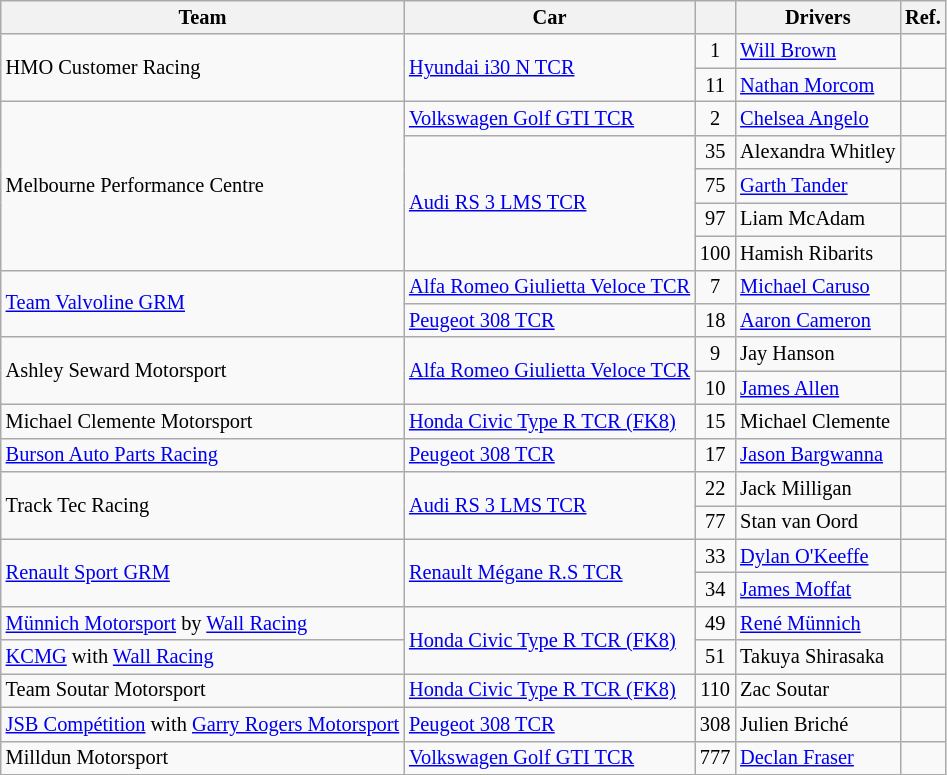<table class="wikitable" style="font-size: 85%;">
<tr>
<th>Team</th>
<th>Car</th>
<th></th>
<th>Drivers</th>
<th>Ref.</th>
</tr>
<tr>
<td rowspan="2"> HMO Customer Racing</td>
<td rowspan="2"><a href='#'>Hyundai i30 N TCR</a></td>
<td align="center">1</td>
<td> <a href='#'>Will Brown</a></td>
<td align="center"></td>
</tr>
<tr>
<td align="center">11</td>
<td nowrap> <a href='#'>Nathan Morcom</a></td>
<td align="center"></td>
</tr>
<tr>
<td rowspan=5> Melbourne Performance Centre</td>
<td nowrap><a href='#'>Volkswagen Golf GTI TCR</a></td>
<td align="center">2</td>
<td nowrap> <a href='#'>Chelsea Angelo</a></td>
<td align="center"></td>
</tr>
<tr>
<td rowspan=4><a href='#'>Audi RS 3 LMS TCR</a></td>
<td align="center">35</td>
<td nowrap> Alexandra Whitley</td>
<td align="center"></td>
</tr>
<tr>
<td align="center">75</td>
<td nowrap> <a href='#'>Garth Tander</a></td>
<td align="center"></td>
</tr>
<tr>
<td align="center">97</td>
<td nowrap> Liam McAdam</td>
<td align="center"></td>
</tr>
<tr>
<td align="center">100</td>
<td nowrap> Hamish Ribarits</td>
<td align="center"></td>
</tr>
<tr>
<td rowspan=2> <a href='#'>Team Valvoline GRM</a></td>
<td><a href='#'>Alfa Romeo Giulietta Veloce TCR</a></td>
<td align="center">7</td>
<td> <a href='#'>Michael Caruso</a></td>
<td align="center"></td>
</tr>
<tr>
<td><a href='#'>Peugeot 308 TCR</a></td>
<td align="center">18</td>
<td> <a href='#'>Aaron Cameron</a></td>
<td align="center"></td>
</tr>
<tr>
<td rowspan="2" nowrap> Ashley Seward Motorsport</td>
<td rowspan="2" nowrap><a href='#'>Alfa Romeo Giulietta Veloce TCR</a></td>
<td align="center">9</td>
<td> Jay Hanson</td>
<td align="center"></td>
</tr>
<tr>
<td align="center">10</td>
<td> <a href='#'>James Allen</a></td>
<td align="center"></td>
</tr>
<tr>
<td nowrap> Michael Clemente Motorsport</td>
<td><a href='#'>Honda Civic Type R TCR (FK8)</a></td>
<td align="center">15</td>
<td nowrap> Michael Clemente</td>
<td align="center"></td>
</tr>
<tr>
<td> <a href='#'>Burson Auto Parts Racing</a></td>
<td><a href='#'>Peugeot 308 TCR</a></td>
<td align="center">17</td>
<td> <a href='#'>Jason Bargwanna</a></td>
<td align="center"></td>
</tr>
<tr>
<td rowspan="2" nowrap> Track Tec Racing</td>
<td rowspan="2"><a href='#'>Audi RS 3 LMS TCR</a></td>
<td align="center">22</td>
<td> Jack Milligan</td>
<td align="center"></td>
</tr>
<tr>
<td align="center">77</td>
<td> Stan van Oord</td>
<td align="center"></td>
</tr>
<tr>
<td rowspan="2"> <a href='#'>Renault Sport GRM</a></td>
<td rowspan="2"><a href='#'>Renault Mégane R.S TCR</a></td>
<td align="center">33</td>
<td> <a href='#'>Dylan O'Keeffe</a></td>
<td align="center"></td>
</tr>
<tr>
<td align="center">34</td>
<td> <a href='#'>James Moffat</a></td>
<td align="center"></td>
</tr>
<tr>
<td nowrap> <a href='#'>Münnich Motorsport</a> by <a href='#'>Wall Racing</a></td>
<td rowspan="2" nowrap><a href='#'>Honda Civic Type R TCR (FK8)</a></td>
<td align="center">49</td>
<td nowrap> <a href='#'>René Münnich</a></td>
<td align="center"></td>
</tr>
<tr>
<td nowrap> <a href='#'>KCMG</a> with <a href='#'>Wall Racing</a></td>
<td align="center">51</td>
<td nowrap> Takuya Shirasaka</td>
<td align="center"></td>
</tr>
<tr>
<td nowrap> Team Soutar Motorsport</td>
<td><a href='#'>Honda Civic Type R TCR (FK8)</a></td>
<td align="center">110</td>
<td> Zac Soutar</td>
<td align="center"></td>
</tr>
<tr>
<td nowrap> <a href='#'>JSB Compétition</a> with <a href='#'>Garry Rogers Motorsport</a></td>
<td><a href='#'>Peugeot 308 TCR</a></td>
<td align="center">308</td>
<td> Julien Briché</td>
<td align="center"></td>
</tr>
<tr>
<td nowrap> Milldun Motorsport</td>
<td nowrap><a href='#'>Volkswagen Golf GTI TCR</a></td>
<td align="center">777</td>
<td nowrap> <a href='#'>Declan Fraser</a></td>
<td align="center"></td>
</tr>
</table>
